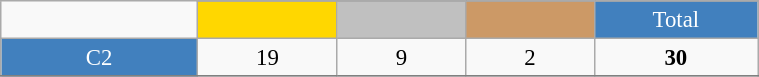<table class="wikitable"  style="font-size:95%; text-align:center; border:gray solid 1px; width:40%;">
<tr>
<td rowspan="2" style="width:3%;"></td>
</tr>
<tr>
<td style="width:2%;" bgcolor=gold></td>
<td style="width:2%;" bgcolor=silver></td>
<td style="width:2%;" bgcolor=cc9966></td>
<td style="width:2%; background-color:#4180be; color:white;">Total</td>
</tr>
<tr>
<td style="background-color:#4180be; color:white;">C2</td>
<td>19</td>
<td>9</td>
<td>2</td>
<td><strong>30</strong></td>
</tr>
<tr>
</tr>
</table>
